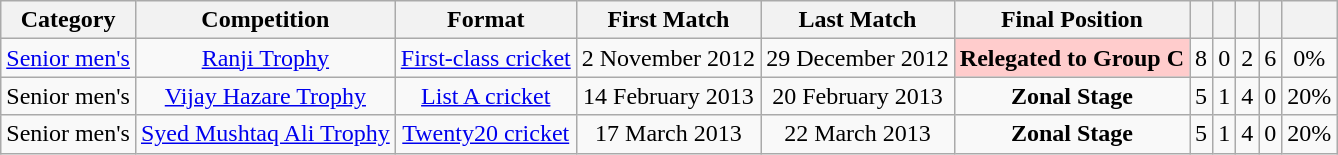<table class="wikitable sortable" style="text-align: center;">
<tr>
<th class="unsortable">Category</th>
<th>Competition</th>
<th>Format</th>
<th>First Match</th>
<th>Last Match</th>
<th>Final Position</th>
<th></th>
<th></th>
<th></th>
<th></th>
<th></th>
</tr>
<tr>
<td><a href='#'>Senior men's</a></td>
<td><a href='#'>Ranji Trophy</a></td>
<td><a href='#'>First-class cricket</a></td>
<td>2 November 2012</td>
<td>29 December 2012</td>
<td style="background:#FFCCCC;"><strong>Relegated to Group C</strong></td>
<td>8</td>
<td>0</td>
<td>2</td>
<td>6</td>
<td>0%</td>
</tr>
<tr>
<td>Senior men's</td>
<td><a href='#'>Vijay Hazare Trophy</a></td>
<td><a href='#'>List A cricket</a></td>
<td>14 February 2013</td>
<td>20 February 2013</td>
<td><strong>Zonal Stage</strong></td>
<td>5</td>
<td>1</td>
<td>4</td>
<td>0</td>
<td>20%</td>
</tr>
<tr>
<td>Senior men's</td>
<td><a href='#'>Syed Mushtaq Ali Trophy</a></td>
<td><a href='#'>Twenty20 cricket</a></td>
<td>17 March 2013</td>
<td>22 March 2013</td>
<td><strong>Zonal Stage</strong></td>
<td>5</td>
<td>1</td>
<td>4</td>
<td>0</td>
<td>20%</td>
</tr>
</table>
